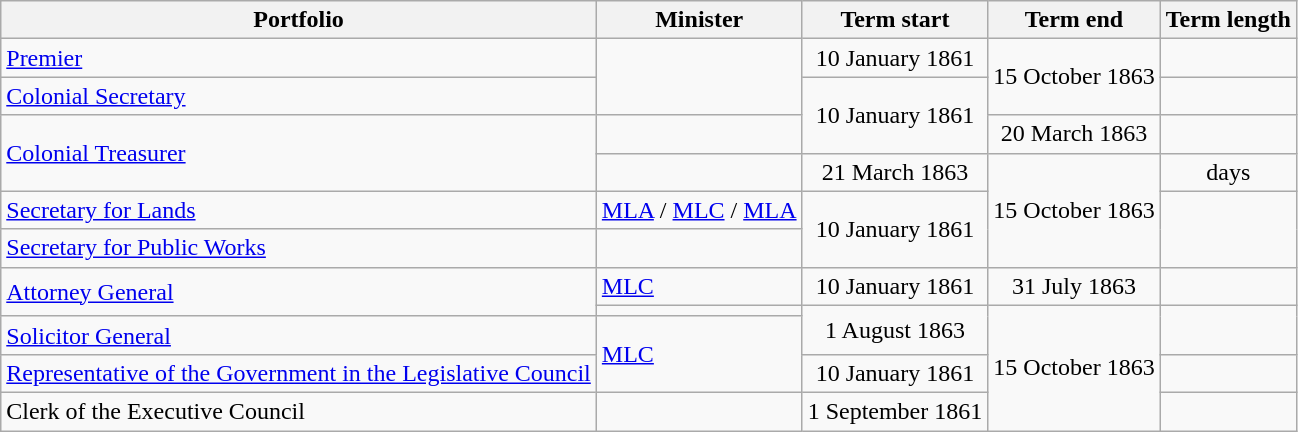<table class="wikitable sortable">
<tr>
<th>Portfolio</th>
<th>Minister</th>
<th>Term start</th>
<th>Term end</th>
<th>Term length</th>
</tr>
<tr>
<td><a href='#'>Premier</a></td>
<td rowspan="2"></td>
<td align="center">10 January 1861</td>
<td rowspan="2" align="center">15 October 1863</td>
<td align="center"></td>
</tr>
<tr>
<td><a href='#'>Colonial Secretary</a><br></td>
<td rowspan="2" align="center">10 January 1861</td>
<td align="center"></td>
</tr>
<tr>
<td rowspan="2"><a href='#'>Colonial Treasurer</a></td>
<td></td>
<td align="center">20 March 1863</td>
<td align="center"></td>
</tr>
<tr>
<td></td>
<td align="center">21 March 1863</td>
<td rowspan="3" align="center">15 October 1863</td>
<td align="center"> days</td>
</tr>
<tr>
<td><a href='#'>Secretary for Lands</a></td>
<td> <a href='#'>MLA</a> / <a href='#'>MLC</a> / <a href='#'>MLA</a></td>
<td rowspan="2" align="center">10 January 1861</td>
<td rowspan="2" align="center"></td>
</tr>
<tr>
<td><a href='#'>Secretary for Public Works</a></td>
<td></td>
</tr>
<tr>
<td rowspan="2"><a href='#'>Attorney General</a></td>
<td> <a href='#'>MLC</a></td>
<td align="center">10 January 1861</td>
<td align="center">31 July 1863</td>
<td align="center"></td>
</tr>
<tr>
<td> </td>
<td rowspan="2" align="center">1 August 1863</td>
<td rowspan="4" align="center">15 October 1863</td>
<td rowspan="2" align="center"></td>
</tr>
<tr>
<td><a href='#'>Solicitor General</a></td>
<td rowspan="2"> <a href='#'>MLC</a></td>
</tr>
<tr>
<td><a href='#'>Representative of the Government in the Legislative Council</a></td>
<td align="center">10 January 1861</td>
<td align="center"></td>
</tr>
<tr>
<td>Clerk of the Executive Council</td>
<td></td>
<td align="center">1 September 1861</td>
<td align="center"></td>
</tr>
</table>
